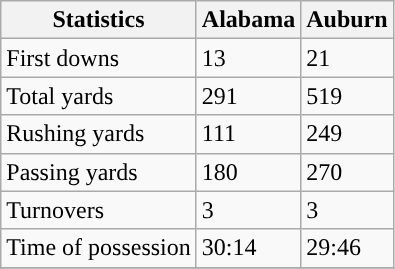<table class="wikitable" style="float: left;">
<tr>
<th>Statistics</th>
<th>Alabama</th>
<th>Auburn</th>
</tr>
<tr>
<td>First downs</td>
<td>13</td>
<td>21</td>
</tr>
<tr>
<td>Total yards</td>
<td>291</td>
<td>519</td>
</tr>
<tr>
<td>Rushing yards</td>
<td>111</td>
<td>249</td>
</tr>
<tr>
<td>Passing yards</td>
<td>180</td>
<td>270</td>
</tr>
<tr>
<td>Turnovers</td>
<td>3</td>
<td>3</td>
</tr>
<tr>
<td>Time of possession</td>
<td>30:14</td>
<td>29:46</td>
</tr>
<tr>
</tr>
</table>
